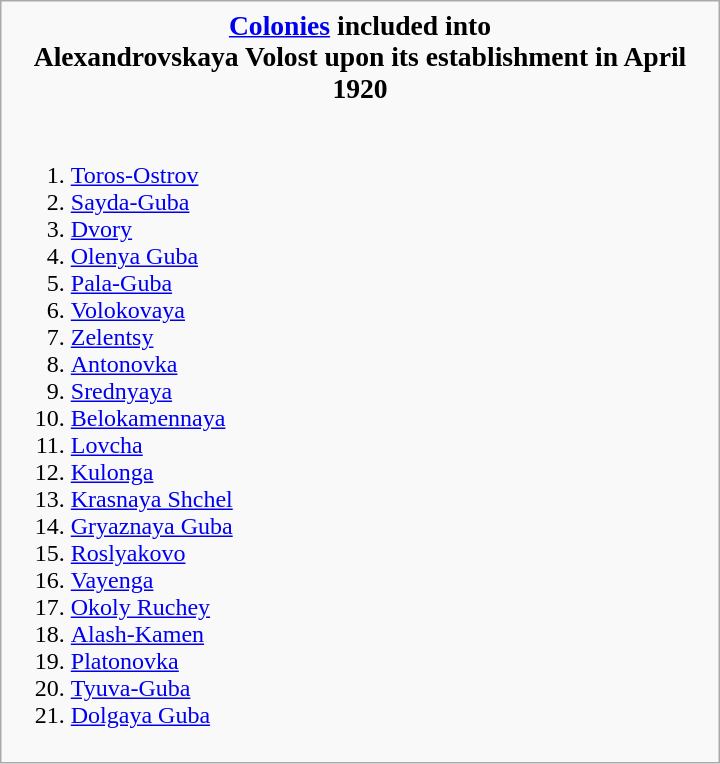<table class="infobox" style="width:30em">
<tr>
<th style="text-align:center; font-size:115%;"><a href='#'>Colonies</a> included into<br>Alexandrovskaya Volost upon its establishment in April 1920</th>
</tr>
<tr>
<td><br><ol><li><a href='#'>Toros-Ostrov</a></li><li><a href='#'>Sayda-Guba</a></li><li><a href='#'>Dvory</a></li><li><a href='#'>Olenya Guba</a></li><li><a href='#'>Pala-Guba</a></li><li><a href='#'>Volokovaya</a></li><li><a href='#'>Zelentsy</a></li><li><a href='#'>Antonovka</a></li><li><a href='#'>Srednyaya</a></li><li><a href='#'>Belokamennaya</a></li><li><a href='#'>Lovcha</a></li><li><a href='#'>Kulonga</a></li><li><a href='#'>Krasnaya Shchel</a></li><li><a href='#'>Gryaznaya Guba</a></li><li><a href='#'>Roslyakovo</a></li><li><a href='#'>Vayenga</a></li><li><a href='#'>Okoly Ruchey</a></li><li><a href='#'>Alash-Kamen</a></li><li><a href='#'>Platonovka</a></li><li><a href='#'>Tyuva-Guba</a></li><li><a href='#'>Dolgaya Guba</a></li></ol></td>
</tr>
</table>
